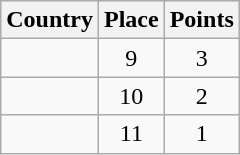<table class="wikitable sortable" style="text-align:center">
<tr>
<th>Country</th>
<th>Place</th>
<th>Points</th>
</tr>
<tr>
<td align=left></td>
<td>9</td>
<td>3</td>
</tr>
<tr>
<td align=left></td>
<td>10</td>
<td>2</td>
</tr>
<tr>
<td align=left></td>
<td>11</td>
<td>1</td>
</tr>
</table>
